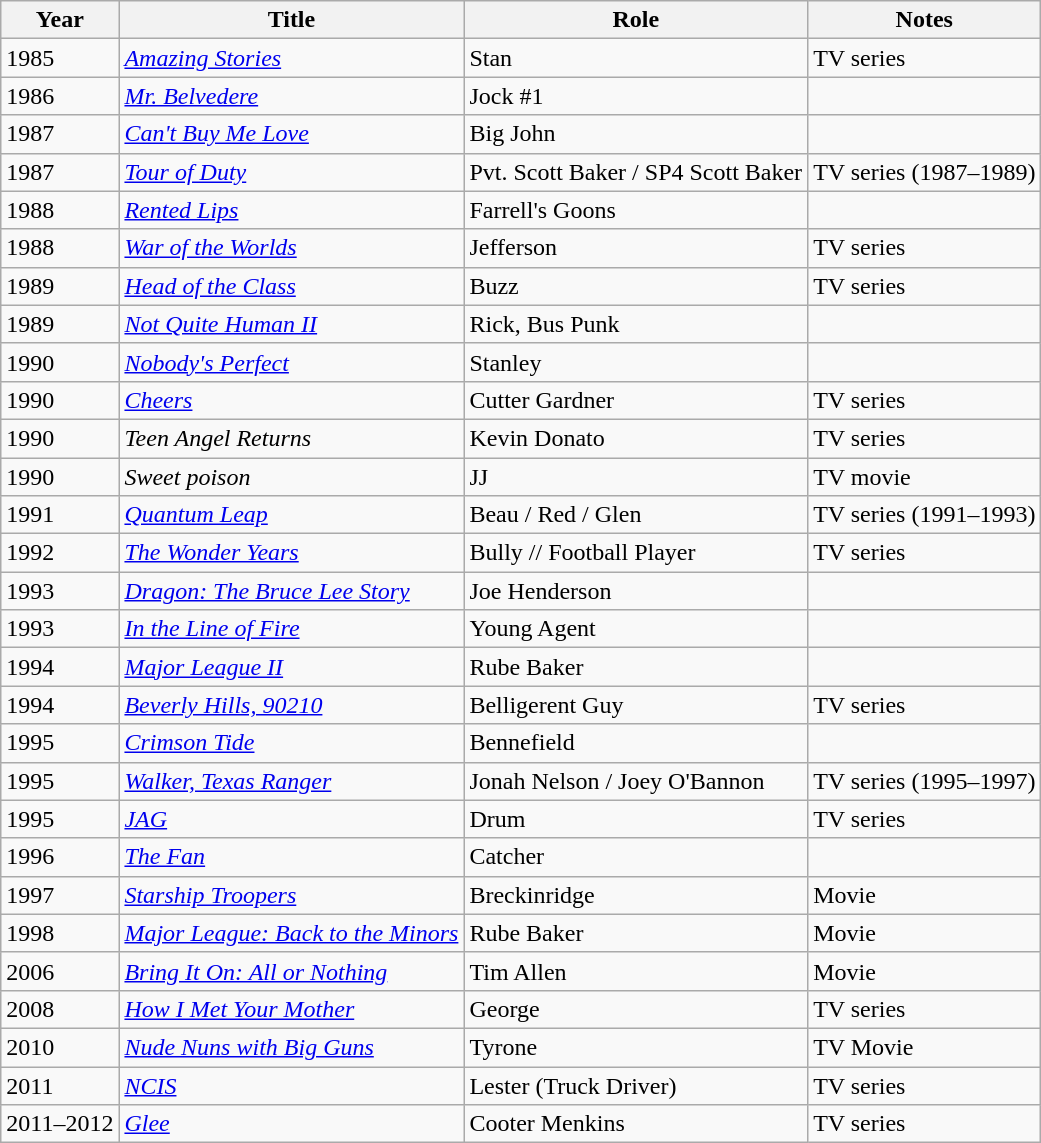<table class="wikitable sortable">
<tr>
<th>Year</th>
<th>Title</th>
<th>Role</th>
<th class="unsortable">Notes</th>
</tr>
<tr>
<td>1985</td>
<td><em><a href='#'>Amazing Stories</a></em></td>
<td>Stan</td>
<td>TV series</td>
</tr>
<tr>
<td>1986</td>
<td><em><a href='#'>Mr. Belvedere</a></em></td>
<td>Jock #1</td>
<td></td>
</tr>
<tr>
<td>1987</td>
<td><em><a href='#'>Can't Buy Me Love</a></em></td>
<td>Big John</td>
<td></td>
</tr>
<tr>
<td>1987</td>
<td><em><a href='#'>Tour of Duty</a></em></td>
<td>Pvt. Scott Baker / SP4 Scott Baker</td>
<td>TV series (1987–1989)</td>
</tr>
<tr>
<td>1988</td>
<td><em><a href='#'>Rented Lips</a></em></td>
<td>Farrell's Goons</td>
<td></td>
</tr>
<tr>
<td>1988</td>
<td><em><a href='#'>War of the Worlds</a></em></td>
<td>Jefferson</td>
<td>TV series</td>
</tr>
<tr>
<td>1989</td>
<td><em><a href='#'>Head of the Class</a></em></td>
<td>Buzz</td>
<td>TV series</td>
</tr>
<tr>
<td>1989</td>
<td><em><a href='#'>Not Quite Human II</a></em></td>
<td>Rick, Bus Punk</td>
<td></td>
</tr>
<tr>
<td>1990</td>
<td><em><a href='#'>Nobody's Perfect</a></em></td>
<td>Stanley</td>
<td></td>
</tr>
<tr>
<td>1990</td>
<td><em><a href='#'>Cheers</a></em></td>
<td>Cutter Gardner</td>
<td>TV series</td>
</tr>
<tr>
<td>1990</td>
<td><em>Teen Angel Returns</em></td>
<td>Kevin Donato</td>
<td>TV series</td>
</tr>
<tr>
<td>1990</td>
<td><em>Sweet poison</em></td>
<td>JJ</td>
<td>TV movie</td>
</tr>
<tr>
<td>1991</td>
<td><em><a href='#'>Quantum Leap</a></em></td>
<td>Beau / Red / Glen</td>
<td>TV series (1991–1993)</td>
</tr>
<tr>
<td>1992</td>
<td><em><a href='#'>The Wonder Years</a></em></td>
<td>Bully // Football Player</td>
<td>TV series</td>
</tr>
<tr>
<td>1993</td>
<td><em><a href='#'>Dragon: The Bruce Lee Story</a></em></td>
<td>Joe Henderson</td>
<td></td>
</tr>
<tr>
<td>1993</td>
<td><em><a href='#'>In the Line of Fire</a></em></td>
<td>Young Agent</td>
<td></td>
</tr>
<tr>
<td>1994</td>
<td><em><a href='#'>Major League II</a></em></td>
<td>Rube Baker</td>
<td></td>
</tr>
<tr>
<td>1994</td>
<td><em><a href='#'>Beverly Hills, 90210</a></em></td>
<td>Belligerent Guy</td>
<td>TV series</td>
</tr>
<tr>
<td>1995</td>
<td><em><a href='#'>Crimson Tide</a></em></td>
<td>Bennefield</td>
<td></td>
</tr>
<tr>
<td>1995</td>
<td><em><a href='#'>Walker, Texas Ranger</a></em></td>
<td>Jonah Nelson / Joey O'Bannon</td>
<td>TV series (1995–1997)</td>
</tr>
<tr>
<td>1995</td>
<td><em><a href='#'>JAG</a></em></td>
<td>Drum</td>
<td>TV series</td>
</tr>
<tr>
<td>1996</td>
<td><em><a href='#'>The Fan</a></em></td>
<td>Catcher</td>
<td></td>
</tr>
<tr>
<td>1997</td>
<td><em><a href='#'>Starship Troopers</a></em></td>
<td>Breckinridge</td>
<td>Movie</td>
</tr>
<tr>
<td>1998</td>
<td><em><a href='#'>Major League: Back to the Minors</a></em></td>
<td>Rube Baker</td>
<td>Movie</td>
</tr>
<tr>
<td>2006</td>
<td><em><a href='#'>Bring It On: All or Nothing</a></em></td>
<td>Tim Allen</td>
<td>Movie</td>
</tr>
<tr>
<td>2008</td>
<td><em><a href='#'>How I Met Your Mother</a></em></td>
<td>George</td>
<td>TV series</td>
</tr>
<tr>
<td>2010</td>
<td><em><a href='#'>Nude Nuns with Big Guns</a></em></td>
<td>Tyrone</td>
<td>TV Movie</td>
</tr>
<tr>
<td>2011</td>
<td><em><a href='#'>NCIS</a></em></td>
<td>Lester   (Truck Driver)</td>
<td>TV series</td>
</tr>
<tr>
<td>2011–2012</td>
<td><em><a href='#'>Glee</a></em></td>
<td>Cooter Menkins</td>
<td>TV series</td>
</tr>
</table>
